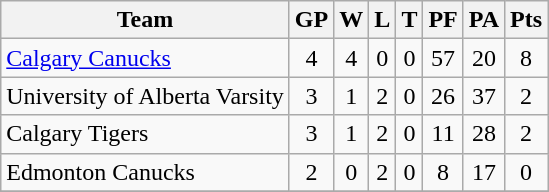<table class="wikitable">
<tr>
<th>Team</th>
<th>GP</th>
<th>W</th>
<th>L</th>
<th>T</th>
<th>PF</th>
<th>PA</th>
<th>Pts</th>
</tr>
<tr align="center">
<td align="left"><a href='#'>Calgary Canucks</a></td>
<td>4</td>
<td>4</td>
<td>0</td>
<td>0</td>
<td>57</td>
<td>20</td>
<td>8</td>
</tr>
<tr align="center">
<td align="left">University of Alberta Varsity</td>
<td>3</td>
<td>1</td>
<td>2</td>
<td>0</td>
<td>26</td>
<td>37</td>
<td>2</td>
</tr>
<tr align="center">
<td align="left">Calgary Tigers</td>
<td>3</td>
<td>1</td>
<td>2</td>
<td>0</td>
<td>11</td>
<td>28</td>
<td>2</td>
</tr>
<tr align="center">
<td align="left">Edmonton Canucks</td>
<td>2</td>
<td>0</td>
<td>2</td>
<td>0</td>
<td>8</td>
<td>17</td>
<td>0</td>
</tr>
<tr align="center">
</tr>
</table>
